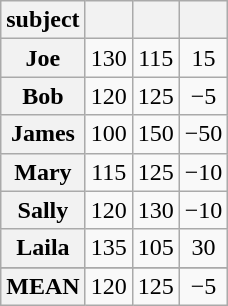<table class="wikitable" style="text-align:center">
<tr>
<th>subject</th>
<th></th>
<th></th>
<th></th>
</tr>
<tr>
<th>Joe</th>
<td>130</td>
<td>115</td>
<td>15</td>
</tr>
<tr>
<th>Bob</th>
<td>120</td>
<td>125</td>
<td>−5</td>
</tr>
<tr>
<th>James</th>
<td>100</td>
<td>150</td>
<td>−50</td>
</tr>
<tr>
<th>Mary</th>
<td>115</td>
<td>125</td>
<td>−10</td>
</tr>
<tr>
<th>Sally</th>
<td>120</td>
<td>130</td>
<td>−10</td>
</tr>
<tr>
<th>Laila</th>
<td>135</td>
<td>105</td>
<td>30</td>
</tr>
<tr>
</tr>
<tr>
<th>MEAN</th>
<td>120</td>
<td>125</td>
<td>−5</td>
</tr>
</table>
